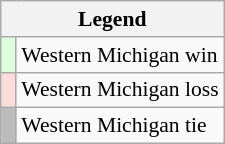<table class="wikitable" style="font-size:90%">
<tr>
<th colspan="2">Legend</th>
</tr>
<tr>
<td bgcolor="#ddffdd"> </td>
<td>Western Michigan win</td>
</tr>
<tr>
<td bgcolor="#ffdddd"> </td>
<td>Western Michigan loss</td>
</tr>
<tr>
<td bgcolor="#bbbbbb"> </td>
<td>Western Michigan tie</td>
</tr>
</table>
